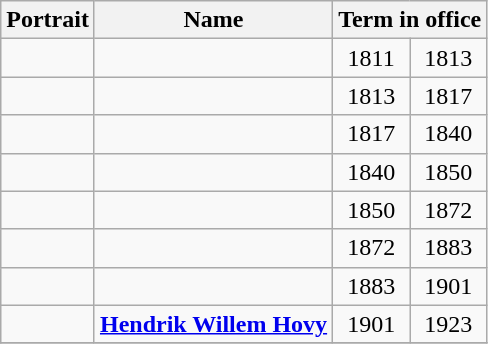<table class="wikitable" style="text-align:center">
<tr>
<th colspan=1>Portrait</th>
<th colspan=1>Name</th>
<th colspan=2>Term in office</th>
</tr>
<tr>
<td></td>
<td><strong></strong><br></td>
<td>1811</td>
<td>1813</td>
</tr>
<tr>
<td></td>
<td><strong></strong><br></td>
<td>1813</td>
<td>1817</td>
</tr>
<tr>
<td></td>
<td><strong></strong><br></td>
<td>1817</td>
<td>1840</td>
</tr>
<tr>
<td></td>
<td><strong></strong><br></td>
<td>1840</td>
<td>1850</td>
</tr>
<tr>
<td></td>
<td><strong></strong><br></td>
<td>1850</td>
<td>1872</td>
</tr>
<tr>
<td></td>
<td><strong></strong><br></td>
<td>1872</td>
<td>1883</td>
</tr>
<tr>
<td></td>
<td><strong></strong><br></td>
<td>1883</td>
<td>1901</td>
</tr>
<tr>
<td></td>
<td><strong><a href='#'>Hendrik Willem Hovy</a></strong><br></td>
<td>1901</td>
<td>1923</td>
</tr>
<tr>
</tr>
</table>
